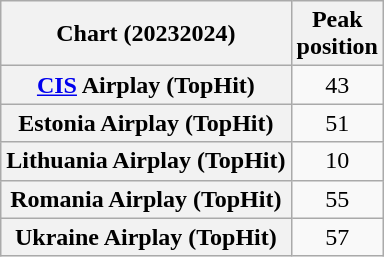<table class="wikitable sortable plainrowheaders" style="text-align:center">
<tr>
<th scope="col">Chart (20232024)</th>
<th scope="col">Peak<br>position</th>
</tr>
<tr>
<th scope="row"><a href='#'>CIS</a> Airplay (TopHit)</th>
<td>43</td>
</tr>
<tr>
<th scope="row">Estonia Airplay (TopHit)</th>
<td>51</td>
</tr>
<tr>
<th scope="row">Lithuania Airplay (TopHit)</th>
<td>10</td>
</tr>
<tr>
<th scope="row">Romania Airplay (TopHit)</th>
<td>55</td>
</tr>
<tr>
<th scope="row">Ukraine Airplay (TopHit)</th>
<td>57</td>
</tr>
</table>
